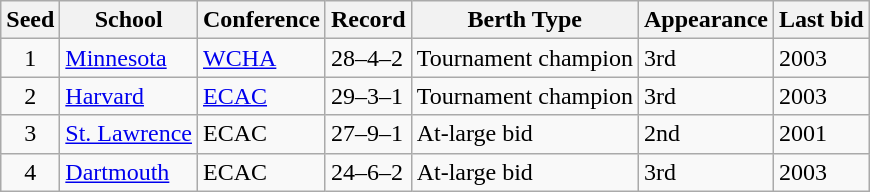<table class="wikitable">
<tr>
<th>Seed</th>
<th>School</th>
<th>Conference</th>
<th>Record</th>
<th>Berth Type</th>
<th>Appearance</th>
<th>Last bid</th>
</tr>
<tr>
<td align=center>1</td>
<td><a href='#'>Minnesota</a></td>
<td><a href='#'>WCHA</a></td>
<td>28–4–2</td>
<td>Tournament champion</td>
<td>3rd</td>
<td>2003</td>
</tr>
<tr>
<td align=center>2</td>
<td><a href='#'>Harvard</a></td>
<td><a href='#'>ECAC</a></td>
<td>29–3–1</td>
<td>Tournament champion</td>
<td>3rd</td>
<td>2003</td>
</tr>
<tr>
<td align=center>3</td>
<td><a href='#'>St. Lawrence</a></td>
<td>ECAC</td>
<td>27–9–1</td>
<td>At-large bid</td>
<td>2nd</td>
<td>2001</td>
</tr>
<tr>
<td align=center>4</td>
<td><a href='#'>Dartmouth</a></td>
<td>ECAC</td>
<td>24–6–2</td>
<td>At-large bid</td>
<td>3rd</td>
<td>2003</td>
</tr>
</table>
